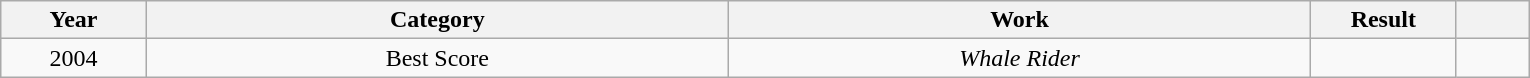<table class="wikitable">
<tr>
<th style="width:5%;">Year</th>
<th style="width:20%;">Category</th>
<th style="width:20%;">Work</th>
<th style="width:5%;">Result</th>
<th style="width:2.5%;"></th>
</tr>
<tr>
<td style="text-align:center;">2004</td>
<td style="text-align:center;">Best Score</td>
<td style="text-align:center;"><em>Whale Rider</em></td>
<td></td>
<td style="text-align:center;"></td>
</tr>
</table>
